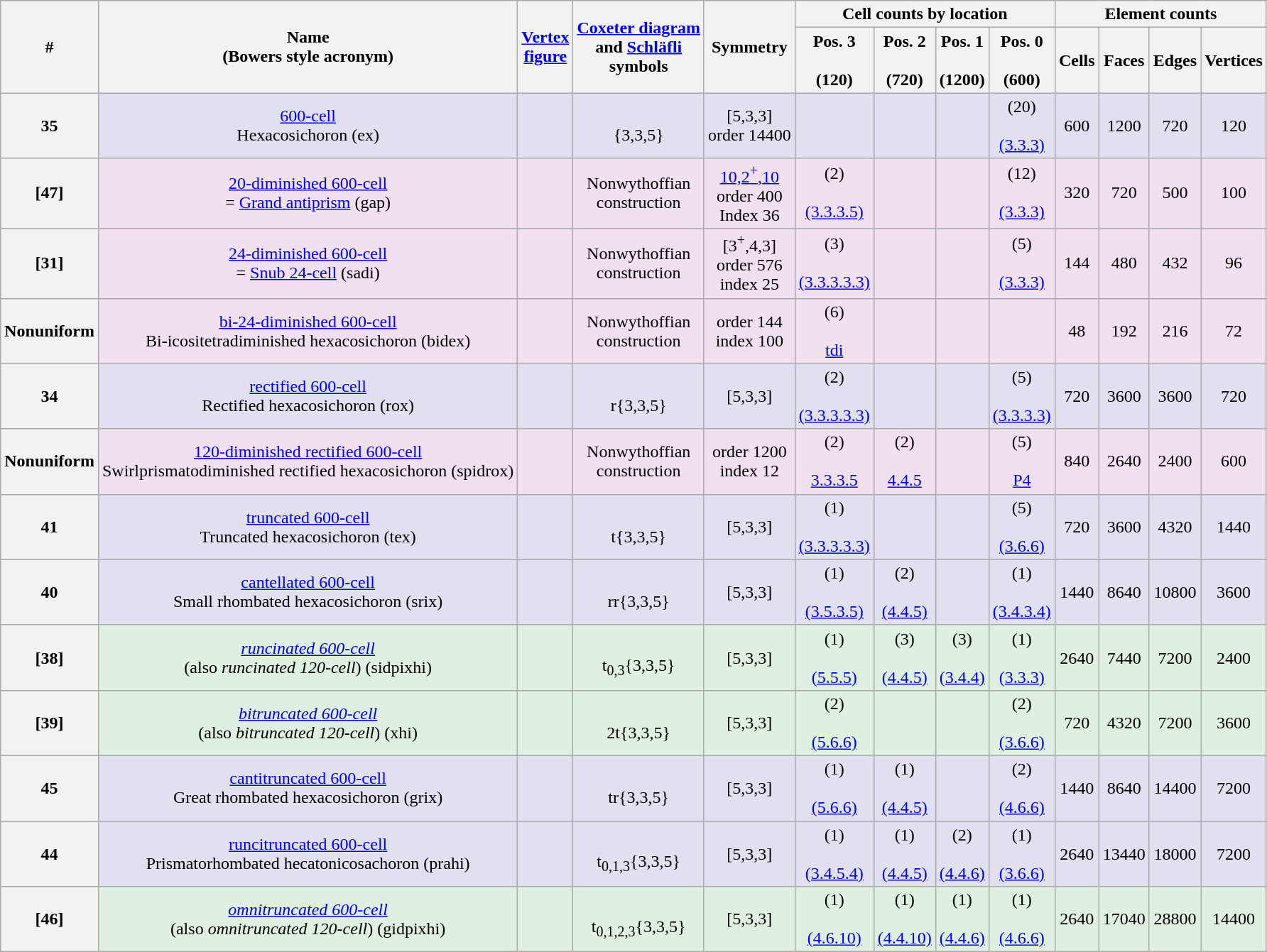<table class="wikitable">
<tr>
<th rowspan=2>#</th>
<th rowspan=2>Name<br>(Bowers style acronym)</th>
<th rowspan=2><a href='#'>Vertex<br>figure</a></th>
<th rowspan=2><a href='#'>Coxeter diagram</a><br>and <a href='#'>Schläfli</a><br>symbols</th>
<th rowspan=2>Symmetry</th>
<th colspan=4>Cell counts by location</th>
<th colspan=4>Element counts</th>
</tr>
<tr>
<th>Pos. 3<br><br>(120)</th>
<th>Pos. 2<br><br>(720)</th>
<th>Pos. 1<br><br>(1200)</th>
<th>Pos. 0<br><br>(600)</th>
<th>Cells</th>
<th>Faces</th>
<th>Edges</th>
<th>Vertices</th>
</tr>
<tr BGCOLOR="#e0e0f0" align=center>
<th>35</th>
<td><a href='#'>600-cell</a><br>Hexacosichoron (ex)</td>
<td></td>
<td align=center><br>{3,3,5}</td>
<td>[5,3,3]<br>order 14400</td>
<td></td>
<td></td>
<td></td>
<td>(20)<br><br><a href='#'>(3.3.3)</a></td>
<td>600</td>
<td>1200</td>
<td>720</td>
<td>120</td>
</tr>
<tr BGCOLOR="#f0e0f0" align=center>
<th>[47]</th>
<td><a href='#'>20-diminished 600-cell</a><br>= <a href='#'>Grand antiprism</a> (gap)</td>
<td></td>
<td>Nonwythoffian<br>construction</td>
<td><a href='#'>10,2<sup>+</sup>,10</a><br>order 400<br>Index 36</td>
<td>(2)<br><br><a href='#'>(3.3.3.5)</a></td>
<td></td>
<td></td>
<td>(12)<br><br><a href='#'>(3.3.3)</a></td>
<td>320</td>
<td>720</td>
<td>500</td>
<td>100</td>
</tr>
<tr BGCOLOR="#f0e0f0" align=center>
<th>[31]</th>
<td><a href='#'>24-diminished 600-cell</a><br>= <a href='#'>Snub 24-cell</a> (sadi)</td>
<td></td>
<td>Nonwythoffian<br>construction</td>
<td>[3<sup>+</sup>,4,3]<br>order 576<br>index 25</td>
<td>(3)<br><br><a href='#'>(3.3.3.3.3)</a></td>
<td></td>
<td></td>
<td>(5)<br><br><a href='#'>(3.3.3)</a></td>
<td>144</td>
<td>480</td>
<td>432</td>
<td>96</td>
</tr>
<tr BGCOLOR="#f0e0f0" align=center>
<th>Nonuniform</th>
<td><a href='#'>bi-24-diminished 600-cell</a><br>Bi-icositetradiminished hexacosichoron (bidex)</td>
<td></td>
<td>Nonwythoffian<br>construction</td>
<td>order 144<br>index 100</td>
<td>(6)<br><br><a href='#'>tdi</a></td>
<td></td>
<td></td>
<td></td>
<td>48</td>
<td>192</td>
<td>216</td>
<td>72</td>
</tr>
<tr BGCOLOR="#e0e0f0" align=center>
<th>34</th>
<td><a href='#'>rectified 600-cell</a><br>Rectified hexacosichoron (rox)</td>
<td></td>
<td align=center><br>r{3,3,5}</td>
<td>[5,3,3]</td>
<td>(2)<br><br><a href='#'>(3.3.3.3.3)</a></td>
<td></td>
<td></td>
<td>(5)<br><br><a href='#'>(3.3.3.3)</a></td>
<td>720</td>
<td>3600</td>
<td>3600</td>
<td>720</td>
</tr>
<tr BGCOLOR="#f0e0f0" align=center>
<th>Nonuniform</th>
<td><a href='#'>120-diminished rectified 600-cell</a><br>Swirlprismatodiminished rectified hexacosichoron (spidrox)</td>
<td></td>
<td>Nonwythoffian<br>construction</td>
<td>order 1200<br>index 12</td>
<td>(2)<br><br><a href='#'>3.3.3.5</a></td>
<td>(2)<br><br><a href='#'>4.4.5</a></td>
<td></td>
<td>(5)<br><br><a href='#'>P4</a></td>
<td>840</td>
<td>2640</td>
<td>2400</td>
<td>600</td>
</tr>
<tr BGCOLOR="#e0e0f0" align=center>
<th>41</th>
<td><a href='#'>truncated 600-cell</a><br>Truncated hexacosichoron (tex)</td>
<td></td>
<td align=center><br>t{3,3,5}</td>
<td>[5,3,3]</td>
<td>(1)<br><br><a href='#'>(3.3.3.3.3)</a></td>
<td></td>
<td></td>
<td>(5)<br><br><a href='#'>(3.6.6)</a></td>
<td>720</td>
<td>3600</td>
<td>4320</td>
<td>1440</td>
</tr>
<tr BGCOLOR="#e0e0f0" align=center>
<th>40</th>
<td><a href='#'>cantellated 600-cell</a><br>Small rhombated hexacosichoron (srix)</td>
<td></td>
<td align=center><br>rr{3,3,5}</td>
<td>[5,3,3]</td>
<td>(1)<br><br><a href='#'>(3.5.3.5)</a></td>
<td>(2)<br><br><a href='#'>(4.4.5)</a></td>
<td></td>
<td>(1)<br><br><a href='#'>(3.4.3.4)</a></td>
<td>1440</td>
<td>8640</td>
<td>10800</td>
<td>3600</td>
</tr>
<tr BGCOLOR="#e0f0e0" align=center>
<th>[38]</th>
<td align=center><em><a href='#'>runcinated 600-cell</a></em><br>(also <em>runcinated 120-cell</em>) (sidpixhi)</td>
<td></td>
<td align=center><br>t<sub>0,3</sub>{3,3,5}</td>
<td>[5,3,3]</td>
<td>(1)<br><br><a href='#'>(5.5.5)</a></td>
<td>(3)<br><br><a href='#'>(4.4.5)</a></td>
<td>(3)<br><br><a href='#'>(3.4.4)</a></td>
<td>(1)<br><br><a href='#'>(3.3.3)</a></td>
<td>2640</td>
<td>7440</td>
<td>7200</td>
<td>2400</td>
</tr>
<tr BGCOLOR="#e0f0e0" align=center>
<th>[39]</th>
<td align=center><em><a href='#'>bitruncated 600-cell</a></em><br>(also <em>bitruncated 120-cell</em>) (xhi)</td>
<td></td>
<td align=center><br>2t{3,3,5}</td>
<td>[5,3,3]</td>
<td>(2)<br><br><a href='#'>(5.6.6)</a></td>
<td></td>
<td></td>
<td>(2)<br><br><a href='#'>(3.6.6)</a></td>
<td>720</td>
<td>4320</td>
<td>7200</td>
<td>3600</td>
</tr>
<tr BGCOLOR="#e0e0f0" align=center>
<th>45</th>
<td><a href='#'>cantitruncated 600-cell</a><br>Great rhombated hexacosichoron (grix)</td>
<td></td>
<td align=center><br>tr{3,3,5}</td>
<td>[5,3,3]</td>
<td>(1)<br><br><a href='#'>(5.6.6)</a></td>
<td>(1)<br><br><a href='#'>(4.4.5)</a></td>
<td></td>
<td>(2)<br><br><a href='#'>(4.6.6)</a></td>
<td>1440</td>
<td>8640</td>
<td>14400</td>
<td>7200</td>
</tr>
<tr BGCOLOR="#e0e0f0" align=center>
<th>44</th>
<td><a href='#'>runcitruncated 600-cell</a><br>Prismatorhombated hecatonicosachoron (prahi)</td>
<td></td>
<td align=center><br>t<sub>0,1,3</sub>{3,3,5}</td>
<td>[5,3,3]</td>
<td>(1)<br><br><a href='#'>(3.4.5.4)</a></td>
<td>(1)<br><br><a href='#'>(4.4.5)</a></td>
<td>(2)<br><br><a href='#'>(4.4.6)</a></td>
<td>(1)<br><br><a href='#'>(3.6.6)</a></td>
<td>2640</td>
<td>13440</td>
<td>18000</td>
<td>7200</td>
</tr>
<tr BGCOLOR="#e0f0e0" align=center>
<th>[46]</th>
<td align=center><em><a href='#'>omnitruncated 600-cell</a></em><br>(also <em>omnitruncated 120-cell</em>) (gidpixhi)</td>
<td></td>
<td align=center><br>t<sub>0,1,2,3</sub>{3,3,5}</td>
<td>[5,3,3]</td>
<td>(1)<br><br><a href='#'>(4.6.10)</a></td>
<td>(1)<br><br><a href='#'>(4.4.10)</a></td>
<td>(1)<br><br><a href='#'>(4.4.6)</a></td>
<td>(1)<br><br><a href='#'>(4.6.6)</a></td>
<td>2640</td>
<td>17040</td>
<td>28800</td>
<td>14400</td>
</tr>
</table>
